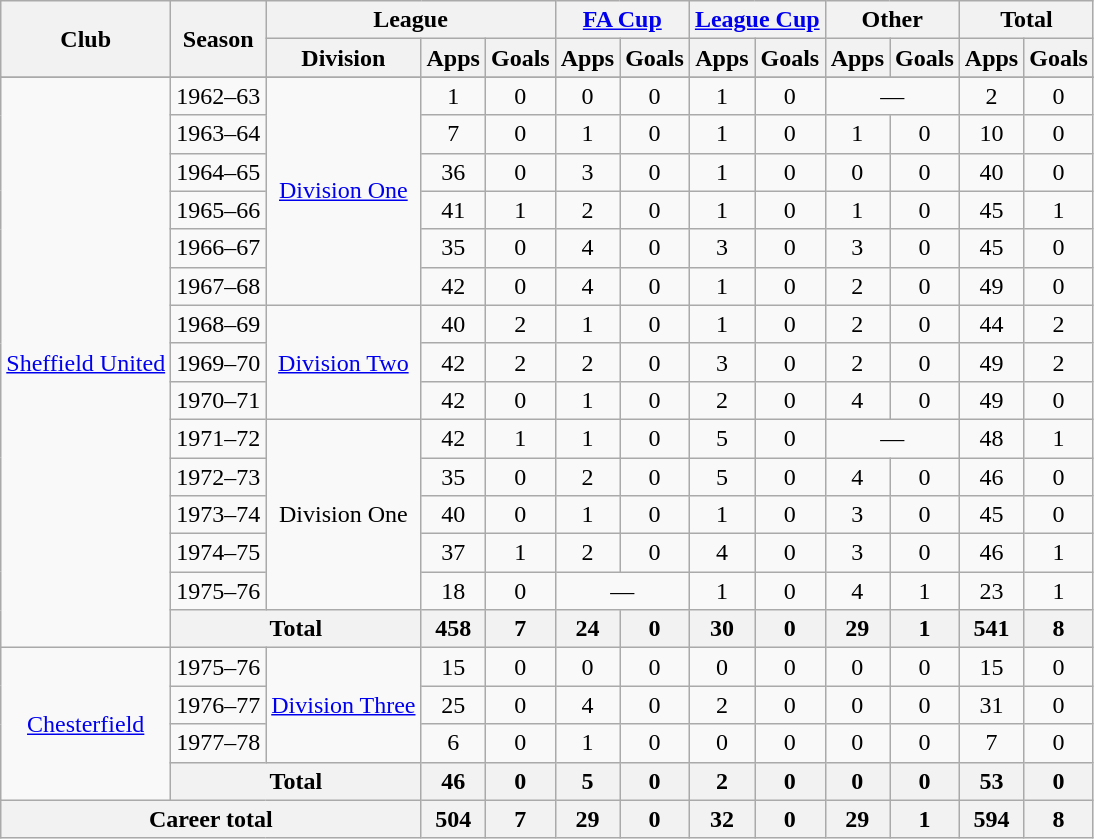<table class="wikitable" style="text-align:center">
<tr>
<th rowspan="2">Club</th>
<th rowspan="2">Season</th>
<th colspan="3">League</th>
<th colspan="2"><a href='#'>FA Cup</a></th>
<th colspan="2"><a href='#'>League Cup</a></th>
<th colspan="2">Other</th>
<th colspan="2">Total</th>
</tr>
<tr>
<th>Division</th>
<th>Apps</th>
<th>Goals</th>
<th>Apps</th>
<th>Goals</th>
<th>Apps</th>
<th>Goals</th>
<th>Apps</th>
<th>Goals</th>
<th>Apps</th>
<th>Goals</th>
</tr>
<tr>
</tr>
<tr>
<td rowspan="15"><a href='#'>Sheffield United</a></td>
<td>1962–63</td>
<td rowspan="6"><a href='#'>Division One</a></td>
<td>1</td>
<td>0</td>
<td>0</td>
<td>0</td>
<td>1</td>
<td>0</td>
<td colspan="2">—</td>
<td>2</td>
<td>0</td>
</tr>
<tr>
<td>1963–64</td>
<td>7</td>
<td>0</td>
<td>1</td>
<td>0</td>
<td>1</td>
<td>0</td>
<td>1</td>
<td>0</td>
<td>10</td>
<td>0</td>
</tr>
<tr>
<td>1964–65</td>
<td>36</td>
<td>0</td>
<td>3</td>
<td>0</td>
<td>1</td>
<td>0</td>
<td>0</td>
<td>0</td>
<td>40</td>
<td>0</td>
</tr>
<tr>
<td>1965–66</td>
<td>41</td>
<td>1</td>
<td>2</td>
<td>0</td>
<td>1</td>
<td>0</td>
<td>1</td>
<td>0</td>
<td>45</td>
<td>1</td>
</tr>
<tr>
<td>1966–67</td>
<td>35</td>
<td>0</td>
<td>4</td>
<td>0</td>
<td>3</td>
<td>0</td>
<td>3</td>
<td>0</td>
<td>45</td>
<td>0</td>
</tr>
<tr>
<td>1967–68</td>
<td>42</td>
<td>0</td>
<td>4</td>
<td>0</td>
<td>1</td>
<td>0</td>
<td>2</td>
<td>0</td>
<td>49</td>
<td>0</td>
</tr>
<tr>
<td>1968–69</td>
<td rowspan="3"><a href='#'>Division Two</a></td>
<td>40</td>
<td>2</td>
<td>1</td>
<td>0</td>
<td>1</td>
<td>0</td>
<td>2</td>
<td>0</td>
<td>44</td>
<td>2</td>
</tr>
<tr>
<td>1969–70</td>
<td>42</td>
<td>2</td>
<td>2</td>
<td>0</td>
<td>3</td>
<td>0</td>
<td>2</td>
<td>0</td>
<td>49</td>
<td>2</td>
</tr>
<tr>
<td>1970–71</td>
<td>42</td>
<td>0</td>
<td>1</td>
<td>0</td>
<td>2</td>
<td>0</td>
<td>4</td>
<td>0</td>
<td>49</td>
<td>0</td>
</tr>
<tr>
<td>1971–72</td>
<td rowspan="5">Division One</td>
<td>42</td>
<td>1</td>
<td>1</td>
<td>0</td>
<td>5</td>
<td>0</td>
<td colspan="2">—</td>
<td>48</td>
<td>1</td>
</tr>
<tr>
<td>1972–73</td>
<td>35</td>
<td>0</td>
<td>2</td>
<td>0</td>
<td>5</td>
<td>0</td>
<td>4</td>
<td>0</td>
<td>46</td>
<td>0</td>
</tr>
<tr>
<td>1973–74</td>
<td>40</td>
<td>0</td>
<td>1</td>
<td>0</td>
<td>1</td>
<td>0</td>
<td>3</td>
<td>0</td>
<td>45</td>
<td>0</td>
</tr>
<tr>
<td>1974–75</td>
<td>37</td>
<td>1</td>
<td>2</td>
<td>0</td>
<td>4</td>
<td>0</td>
<td>3</td>
<td>0</td>
<td>46</td>
<td>1</td>
</tr>
<tr>
<td>1975–76</td>
<td>18</td>
<td>0</td>
<td colspan="2">—</td>
<td>1</td>
<td>0</td>
<td>4</td>
<td>1</td>
<td>23</td>
<td>1</td>
</tr>
<tr>
<th colspan="2">Total</th>
<th>458</th>
<th>7</th>
<th>24</th>
<th>0</th>
<th>30</th>
<th>0</th>
<th>29</th>
<th>1</th>
<th>541</th>
<th>8</th>
</tr>
<tr>
<td rowspan="4"><a href='#'>Chesterfield</a></td>
<td>1975–76</td>
<td rowspan="3"><a href='#'>Division Three</a></td>
<td>15</td>
<td>0</td>
<td>0</td>
<td>0</td>
<td>0</td>
<td>0</td>
<td>0</td>
<td>0</td>
<td>15</td>
<td>0</td>
</tr>
<tr>
<td>1976–77</td>
<td>25</td>
<td>0</td>
<td>4</td>
<td>0</td>
<td>2</td>
<td>0</td>
<td>0</td>
<td>0</td>
<td>31</td>
<td>0</td>
</tr>
<tr>
<td>1977–78</td>
<td>6</td>
<td>0</td>
<td>1</td>
<td>0</td>
<td>0</td>
<td>0</td>
<td>0</td>
<td>0</td>
<td>7</td>
<td>0</td>
</tr>
<tr>
<th colspan="2">Total</th>
<th>46</th>
<th>0</th>
<th>5</th>
<th>0</th>
<th>2</th>
<th>0</th>
<th>0</th>
<th>0</th>
<th>53</th>
<th>0</th>
</tr>
<tr>
<th colspan="3">Career total</th>
<th>504</th>
<th>7</th>
<th>29</th>
<th>0</th>
<th>32</th>
<th>0</th>
<th>29</th>
<th>1</th>
<th>594</th>
<th>8</th>
</tr>
</table>
